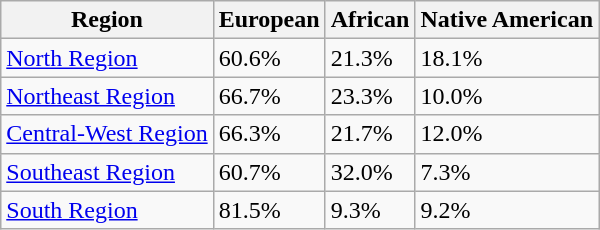<table class="wikitable">
<tr>
<th>Region</th>
<th>European</th>
<th>African</th>
<th>Native American</th>
</tr>
<tr>
<td><a href='#'>North Region</a></td>
<td>60.6%</td>
<td>21.3%</td>
<td>18.1%</td>
</tr>
<tr>
<td><a href='#'>Northeast Region</a></td>
<td>66.7%</td>
<td>23.3%</td>
<td>10.0%</td>
</tr>
<tr>
<td><a href='#'>Central-West Region</a></td>
<td>66.3%</td>
<td>21.7%</td>
<td>12.0%</td>
</tr>
<tr>
<td><a href='#'>Southeast Region</a></td>
<td>60.7%</td>
<td>32.0%</td>
<td>7.3%</td>
</tr>
<tr>
<td><a href='#'>South Region</a></td>
<td>81.5%</td>
<td>9.3%</td>
<td>9.2%</td>
</tr>
</table>
